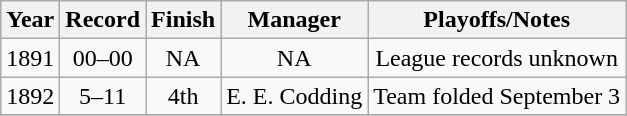<table class="wikitable" style="text-align:center">
<tr>
<th>Year</th>
<th>Record</th>
<th>Finish</th>
<th>Manager</th>
<th>Playoffs/Notes</th>
</tr>
<tr>
<td>1891</td>
<td>00–00</td>
<td>NA</td>
<td>NA</td>
<td>League records unknown</td>
</tr>
<tr>
<td>1892</td>
<td>5–11</td>
<td>4th</td>
<td>E. E. Codding</td>
<td>Team folded September 3</td>
</tr>
<tr>
</tr>
</table>
